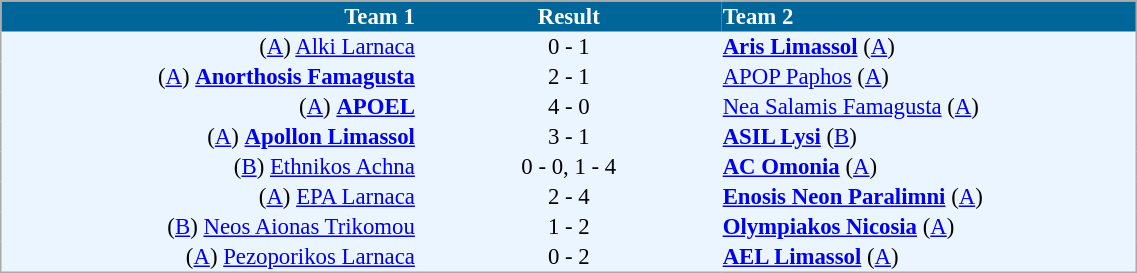<table cellspacing="0" style="background: #EBF5FF; border: 1px #aaa solid; border-collapse: collapse; font-size: 95%;" width=60%>
<tr bgcolor=#006699 style="color:white;">
<th width=30% align="right">Team 1</th>
<th width=22% align="center">Result</th>
<th width=30% align="left">Team 2</th>
</tr>
<tr>
<td align=right>(<a href='#'>A</a>) <a href='#'>Alki Larnaca</a></td>
<td align=center>0 - 1</td>
<td align=left><strong><a href='#'>Aris Limassol</a></strong> (<a href='#'>A</a>)</td>
</tr>
<tr>
<td align=right>(<a href='#'>A</a>) <strong><a href='#'>Anorthosis Famagusta</a></strong></td>
<td align=center>2 - 1</td>
<td align=left><a href='#'>APOP Paphos</a> (<a href='#'>A</a>)</td>
</tr>
<tr>
<td align=right>(<a href='#'>A</a>) <strong><a href='#'>APOEL</a></strong></td>
<td align=center>4 - 0</td>
<td align=left><a href='#'>Nea Salamis Famagusta</a> (<a href='#'>A</a>)</td>
</tr>
<tr>
<td align=right>(<a href='#'>A</a>) <strong><a href='#'>Apollon Limassol</a></strong></td>
<td align=center>3 - 1</td>
<td align=left><strong><a href='#'>ASIL Lysi</a></strong> (<a href='#'>B</a>)</td>
</tr>
<tr>
<td align=right>(<a href='#'>B</a>) <a href='#'>Ethnikos Achna</a></td>
<td align=center>0 - 0, 1 - 4</td>
<td align=left><strong><a href='#'>AC Omonia</a></strong> (<a href='#'>A</a>)</td>
</tr>
<tr>
<td align=right>(<a href='#'>A</a>) <a href='#'>EPA Larnaca</a></td>
<td align=center>2 - 4</td>
<td align=left><strong><a href='#'>Enosis Neon Paralimni</a></strong> (<a href='#'>A</a>)</td>
</tr>
<tr>
<td align=right>(<a href='#'>B</a>) <a href='#'>Neos Aionas Trikomou</a></td>
<td align=center>1 - 2</td>
<td align=left><strong><a href='#'>Olympiakos Nicosia</a></strong> (<a href='#'>A</a>)</td>
</tr>
<tr>
<td align=right>(<a href='#'>A</a>) <a href='#'>Pezoporikos Larnaca</a></td>
<td align=center>0 - 2</td>
<td align=left><strong><a href='#'>AEL Limassol</a></strong> (<a href='#'>A</a>)</td>
</tr>
<tr>
</tr>
</table>
